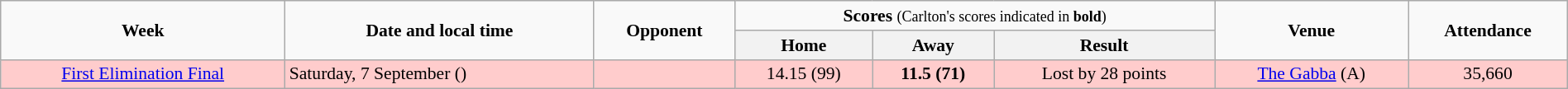<table class="wikitable" style="font-size:90%; text-align:center; width: 100%; margin-left: auto; margin-right: auto;">
<tr>
<td rowspan=2><strong>Week</strong></td>
<td rowspan=2><strong>Date and local time</strong></td>
<td rowspan=2><strong>Opponent</strong></td>
<td colspan=3><strong>Scores</strong> <small>(Carlton's scores indicated in <strong>bold</strong>)</small></td>
<td rowspan=2><strong>Venue</strong></td>
<td rowspan=2><strong>Attendance</strong></td>
</tr>
<tr>
<th>Home</th>
<th>Away</th>
<th>Result</th>
</tr>
<tr style="background:#fcc;">
<td><a href='#'>First Elimination Final</a></td>
<td align=left>Saturday, 7 September ()</td>
<td align=left></td>
<td>14.15 (99)</td>
<td><strong>11.5 (71)</strong></td>
<td>Lost by 28 points </td>
<td><a href='#'>The Gabba</a> (A)</td>
<td>35,660</td>
</tr>
</table>
